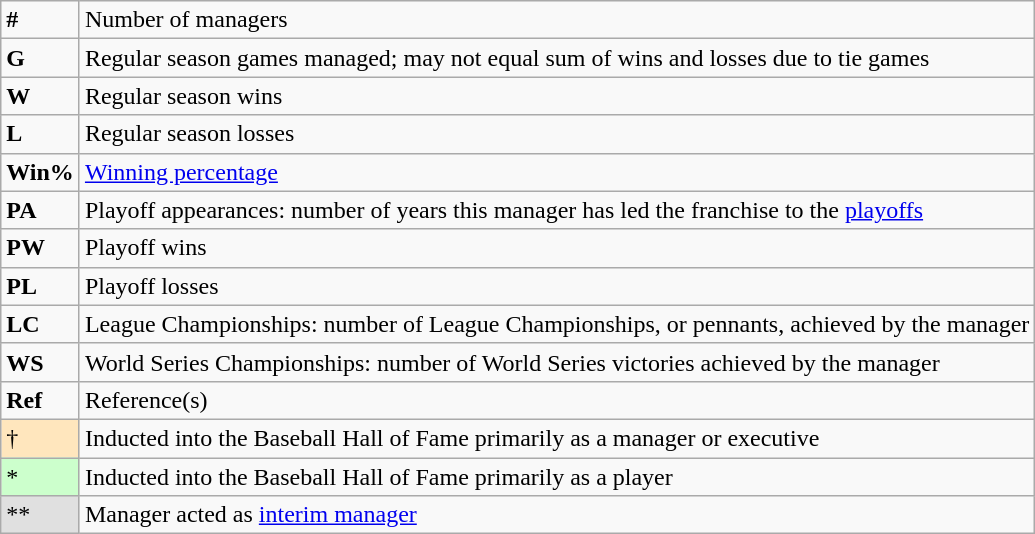<table class="wikitable" style="font-size:100%;">
<tr>
<td><strong>#</strong></td>
<td>Number of managers</td>
</tr>
<tr>
<td><strong>G</strong></td>
<td>Regular season games managed; may not equal sum of wins and losses due to tie games</td>
</tr>
<tr>
<td><strong>W</strong></td>
<td>Regular season wins</td>
</tr>
<tr>
<td><strong>L</strong></td>
<td>Regular season losses</td>
</tr>
<tr>
<td><strong>Win%</strong></td>
<td><a href='#'>Winning percentage</a></td>
</tr>
<tr>
<td><strong>PA</strong></td>
<td>Playoff appearances: number of years this manager has led the franchise to the <a href='#'>playoffs</a></td>
</tr>
<tr>
<td><strong>PW</strong></td>
<td>Playoff wins</td>
</tr>
<tr>
<td><strong>PL</strong></td>
<td>Playoff losses</td>
</tr>
<tr>
<td><strong>LC</strong></td>
<td>League Championships: number of League Championships, or pennants, achieved by the manager</td>
</tr>
<tr>
<td><strong>WS</strong></td>
<td>World Series Championships: number of World Series victories achieved by the manager</td>
</tr>
<tr>
<td><strong>Ref</strong></td>
<td>Reference(s)</td>
</tr>
<tr>
<td style="background-color:#ffe6bd">†</td>
<td>Inducted into the Baseball Hall of Fame primarily as a manager or executive</td>
</tr>
<tr>
<td style="background-color:#ccffcc">*</td>
<td>Inducted into the Baseball Hall of Fame primarily as a player</td>
</tr>
<tr>
<td style="background-color:#e0e0e0">**</td>
<td>Manager acted as <a href='#'>interim manager</a></td>
</tr>
</table>
